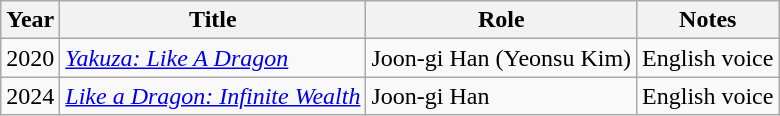<table class="wikitable">
<tr>
<th>Year</th>
<th>Title</th>
<th>Role</th>
<th>Notes</th>
</tr>
<tr>
<td>2020</td>
<td><em><a href='#'>Yakuza: Like A Dragon</a></em></td>
<td>Joon-gi Han (Yeonsu Kim)</td>
<td>English voice</td>
</tr>
<tr>
<td>2024</td>
<td><em><a href='#'>Like a Dragon: Infinite Wealth</a></em></td>
<td>Joon-gi Han</td>
<td>English voice</td>
</tr>
</table>
